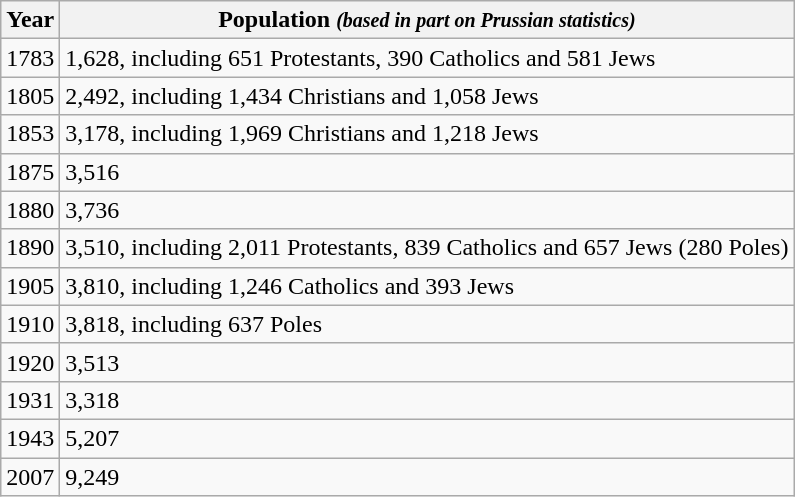<table class="wikitable">
<tr>
<th>Year</th>
<th>Population <small><em>(based in part on Prussian statistics)</em></small></th>
</tr>
<tr>
<td>1783</td>
<td>1,628, including 651 Protestants, 390 Catholics and 581 Jews</td>
</tr>
<tr>
<td>1805</td>
<td>2,492, including 1,434 Christians and 1,058 Jews</td>
</tr>
<tr>
<td>1853</td>
<td>3,178, including 1,969 Christians and 1,218 Jews</td>
</tr>
<tr>
<td>1875</td>
<td>3,516</td>
</tr>
<tr>
<td>1880</td>
<td>3,736</td>
</tr>
<tr>
<td>1890</td>
<td>3,510, including 2,011 Protestants, 839 Catholics and 657 Jews (280 Poles)</td>
</tr>
<tr>
<td>1905</td>
<td>3,810, including 1,246 Catholics and 393 Jews</td>
</tr>
<tr>
<td>1910</td>
<td>3,818, including 637 Poles</td>
</tr>
<tr>
<td>1920</td>
<td>3,513</td>
</tr>
<tr>
<td>1931</td>
<td>3,318</td>
</tr>
<tr>
<td>1943</td>
<td>5,207</td>
</tr>
<tr>
<td>2007</td>
<td>9,249</td>
</tr>
</table>
